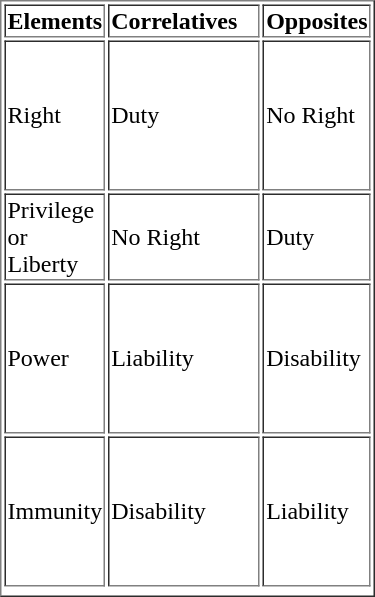<table style="width:250px; height:200px" border="1">
<tr>
<td><strong>Elements</strong></td>
<td><strong>Correlatives</strong></td>
<td><strong>Opposites</strong></td>
</tr>
<tr style="height:100px">
<td>Right</td>
<td style="width:250px">Duty</td>
<td>No Right</td>
</tr>
<tr>
<td>Privilege or Liberty</td>
<td>No Right</td>
<td>Duty</td>
</tr>
<tr style="height:100px">
<td>Power</td>
<td style="width:250px">Liability</td>
<td>Disability</td>
</tr>
<tr style="height:100px">
<td>Immunity</td>
<td style="width:250px">Disability</td>
<td>Liability</td>
</tr>
<tr>
</tr>
<tr>
</tr>
</table>
